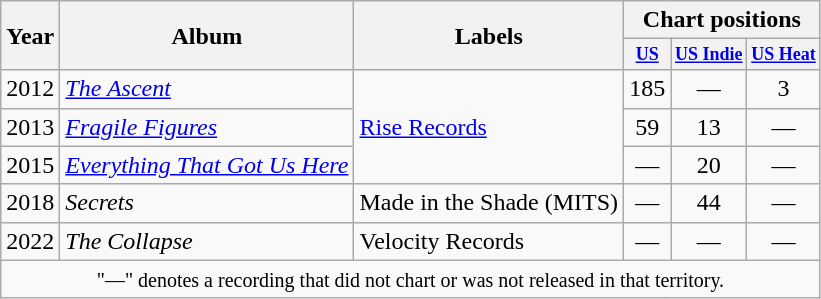<table class="wikitable">
<tr>
<th rowspan="2">Year</th>
<th rowspan="2">Album</th>
<th rowspan="2">Labels</th>
<th colspan="3">Chart positions</th>
</tr>
<tr>
<th style="width=5em;font-size:75%"><a href='#'>US</a></th>
<th style="width=5em;font-size:75%"><a href='#'>US Indie</a></th>
<th style="width=5em;font-size:75%"><a href='#'>US Heat</a></th>
</tr>
<tr>
<td>2012</td>
<td><em><a href='#'>The Ascent</a></em></td>
<td rowspan="3"><a href='#'>Rise Records</a></td>
<td align="center">185</td>
<td align="center">—</td>
<td align="center">3</td>
</tr>
<tr>
<td>2013</td>
<td><em><a href='#'>Fragile Figures</a></em></td>
<td align="center">59</td>
<td align="center">13</td>
<td align="center">—</td>
</tr>
<tr>
<td>2015</td>
<td><em><a href='#'>Everything That Got Us Here</a></em></td>
<td align="center">—</td>
<td align="center">20</td>
<td align="center">—</td>
</tr>
<tr>
<td>2018</td>
<td><em>Secrets</em></td>
<td align="center">Made in the Shade (MITS)</td>
<td align="center">—</td>
<td align="center">44</td>
<td align="center">—</td>
</tr>
<tr>
<td>2022</td>
<td><em>The Collapse</em></td>
<td align="left">Velocity Records</td>
<td align="center">—</td>
<td align="center">—</td>
<td align="center">—</td>
</tr>
<tr>
<td colspan="6" align="center"><small>"—" denotes a recording that did not chart or was not released in that territory.</small></td>
</tr>
</table>
